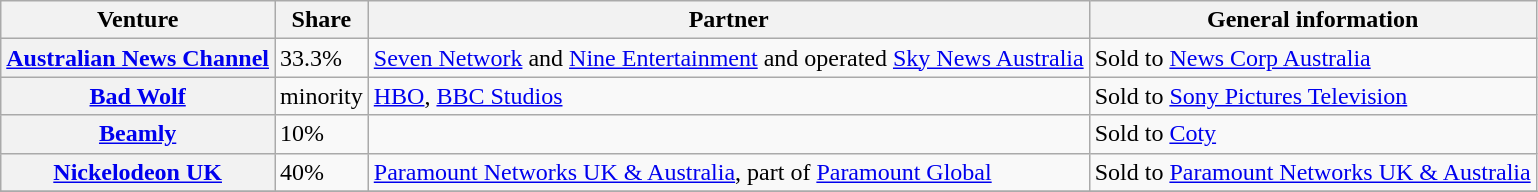<table class="wikitable">
<tr>
<th scope="col">Venture</th>
<th scope="col">Share</th>
<th scope="col">Partner</th>
<th scope="col">General information</th>
</tr>
<tr>
<th scope="row"><a href='#'>Australian News Channel</a></th>
<td>33.3%</td>
<td><a href='#'>Seven Network</a> and <a href='#'>Nine Entertainment</a> and operated <a href='#'>Sky News Australia</a></td>
<td>Sold to <a href='#'>News Corp Australia</a></td>
</tr>
<tr>
<th><a href='#'>Bad Wolf</a></th>
<td>minority</td>
<td><a href='#'>HBO</a>, <a href='#'>BBC Studios</a></td>
<td>Sold to <a href='#'>Sony Pictures Television</a></td>
</tr>
<tr>
<th scope="row"><a href='#'>Beamly</a></th>
<td>10%</td>
<td></td>
<td>Sold to <a href='#'>Coty</a></td>
</tr>
<tr>
<th scope="row"><a href='#'>Nickelodeon UK</a></th>
<td>40%</td>
<td><a href='#'>Paramount Networks UK & Australia</a>, part of <a href='#'>Paramount Global</a></td>
<td>Sold to <a href='#'>Paramount Networks UK & Australia</a></td>
</tr>
<tr>
</tr>
</table>
